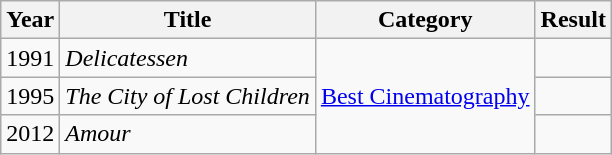<table class="wikitable">
<tr>
<th>Year</th>
<th>Title</th>
<th>Category</th>
<th>Result</th>
</tr>
<tr>
<td>1991</td>
<td><em>Delicatessen</em></td>
<td rowspan=3><a href='#'>Best Cinematography</a></td>
<td></td>
</tr>
<tr>
<td>1995</td>
<td><em>The City of Lost Children</em></td>
<td></td>
</tr>
<tr>
<td>2012</td>
<td><em>Amour</em></td>
<td></td>
</tr>
</table>
